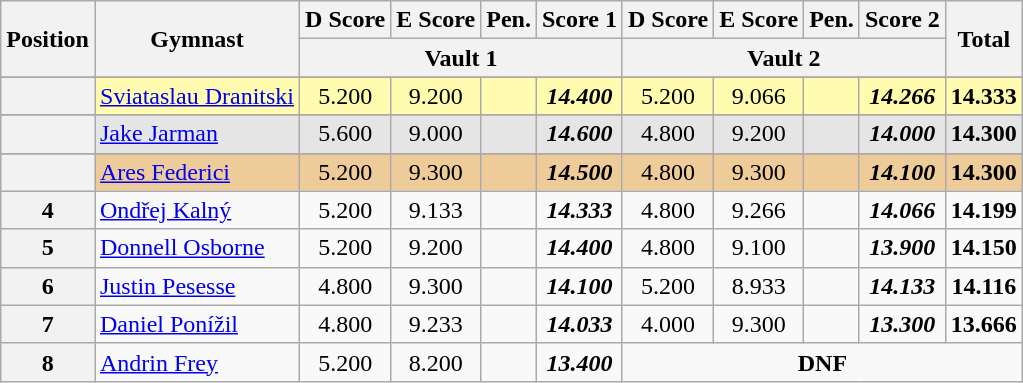<table class="wikitable sortable" style="text-align:center;">
<tr>
<th rowspan="2">Position</th>
<th rowspan="2">Gymnast</th>
<th>D Score</th>
<th>E Score</th>
<th>Pen.</th>
<th>Score 1</th>
<th>D Score</th>
<th>E Score</th>
<th>Pen.</th>
<th>Score 2</th>
<th rowspan="2">Total</th>
</tr>
<tr>
<th colspan="4">Vault 1</th>
<th colspan="4">Vault 2</th>
</tr>
<tr>
</tr>
<tr style="background:#fffcaf;">
<th scope="row" style="text-align:center"></th>
<td style="text-align:left;"> <a href='#'>Sviataslau Dranitski</a></td>
<td>5.200</td>
<td>9.200</td>
<td></td>
<td><strong><em>14.400</em></strong></td>
<td>5.200</td>
<td>9.066</td>
<td></td>
<td><strong><em>14.266</em></strong></td>
<td><strong>14.333</strong></td>
</tr>
<tr>
</tr>
<tr style="background:#e5e5e5;">
<th scope="row" style="text-align:center"></th>
<td style="text-align:left;"> <a href='#'>Jake Jarman</a></td>
<td>5.600</td>
<td>9.000</td>
<td></td>
<td><strong><em>14.600</em></strong></td>
<td>4.800</td>
<td>9.200</td>
<td></td>
<td><strong><em>14.000</em></strong></td>
<td><strong>14.300</strong></td>
</tr>
<tr>
</tr>
<tr style="background:#ec9;">
<th scope="row" style="text-align:center"></th>
<td style="text-align:left;"> <a href='#'>Ares Federici</a></td>
<td>5.200</td>
<td>9.300</td>
<td></td>
<td><strong><em>14.500</em></strong></td>
<td>4.800</td>
<td>9.300</td>
<td></td>
<td><strong><em>14.100</em></strong></td>
<td><strong>14.300</strong></td>
</tr>
<tr>
<th>4</th>
<td style="text-align:left;"> <a href='#'>Ondřej Kalný</a></td>
<td>5.200</td>
<td>9.133</td>
<td></td>
<td><strong><em>14.333</em></strong></td>
<td>4.800</td>
<td>9.266</td>
<td></td>
<td><strong><em>14.066</em></strong></td>
<td><strong>14.199</strong></td>
</tr>
<tr>
<th>5</th>
<td style="text-align:left;"> <a href='#'>Donnell Osborne</a></td>
<td>5.200</td>
<td>9.200</td>
<td></td>
<td><strong><em>14.400</em></strong></td>
<td>4.800</td>
<td>9.100</td>
<td></td>
<td><strong><em>13.900</em></strong></td>
<td><strong>14.150</strong></td>
</tr>
<tr>
<th>6</th>
<td style="text-align:left;"> <a href='#'>Justin Pesesse</a></td>
<td>4.800</td>
<td>9.300</td>
<td></td>
<td><strong><em>14.100</em></strong></td>
<td>5.200</td>
<td>8.933</td>
<td></td>
<td><strong><em>14.133</em></strong></td>
<td><strong>14.116</strong></td>
</tr>
<tr>
<th>7</th>
<td style="text-align:left;"> <a href='#'>Daniel Ponížil</a></td>
<td>4.800</td>
<td>9.233</td>
<td></td>
<td><strong><em>14.033</em></strong></td>
<td>4.000</td>
<td>9.300</td>
<td></td>
<td><strong><em>13.300</em></strong></td>
<td><strong>13.666</strong></td>
</tr>
<tr>
<th>8</th>
<td style="text-align:left;"> <a href='#'>Andrin Frey</a></td>
<td>5.200</td>
<td>8.200</td>
<td></td>
<td><strong><em>13.400</em></strong></td>
<td colspan=5><strong>DNF</strong></td>
</tr>
</table>
